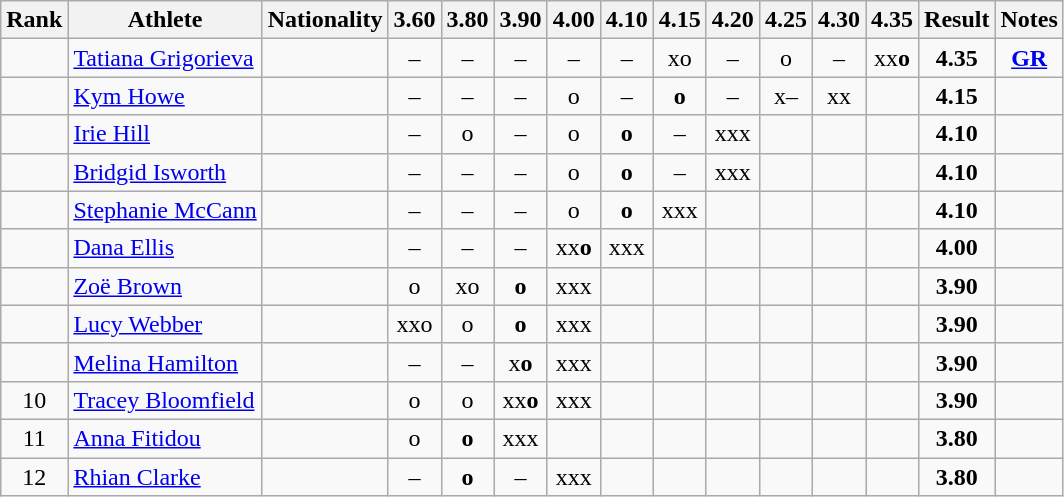<table class="wikitable sortable" style="text-align:center">
<tr>
<th>Rank</th>
<th>Athlete</th>
<th>Nationality</th>
<th>3.60</th>
<th>3.80</th>
<th>3.90</th>
<th>4.00</th>
<th>4.10</th>
<th>4.15</th>
<th>4.20</th>
<th>4.25</th>
<th>4.30</th>
<th>4.35</th>
<th>Result</th>
<th>Notes</th>
</tr>
<tr>
<td></td>
<td align="left"><a href='#'>Tatiana Grigorieva</a></td>
<td align=left></td>
<td>–</td>
<td>–</td>
<td>–</td>
<td>–</td>
<td>–</td>
<td>xo</td>
<td>–</td>
<td>o</td>
<td>–</td>
<td>xx<strong>o</strong></td>
<td><strong>4.35</strong></td>
<td><strong><a href='#'>GR</a></strong></td>
</tr>
<tr>
<td></td>
<td align="left"><a href='#'>Kym Howe</a></td>
<td align=left></td>
<td>–</td>
<td>–</td>
<td>–</td>
<td>o</td>
<td>–</td>
<td><strong>o</strong></td>
<td>–</td>
<td>x–</td>
<td>xx</td>
<td></td>
<td><strong>4.15</strong></td>
<td></td>
</tr>
<tr>
<td></td>
<td align="left"><a href='#'>Irie Hill</a></td>
<td align=left></td>
<td>–</td>
<td>o</td>
<td>–</td>
<td>o</td>
<td><strong>o</strong></td>
<td>–</td>
<td>xxx</td>
<td></td>
<td></td>
<td></td>
<td><strong>4.10</strong></td>
<td></td>
</tr>
<tr>
<td></td>
<td align="left"><a href='#'>Bridgid Isworth</a></td>
<td align=left></td>
<td>–</td>
<td>–</td>
<td>–</td>
<td>o</td>
<td><strong>o</strong></td>
<td>–</td>
<td>xxx</td>
<td></td>
<td></td>
<td></td>
<td><strong>4.10</strong></td>
<td></td>
</tr>
<tr>
<td></td>
<td align="left"><a href='#'>Stephanie McCann</a></td>
<td align=left></td>
<td>–</td>
<td>–</td>
<td>–</td>
<td>o</td>
<td><strong>o</strong></td>
<td>xxx</td>
<td></td>
<td></td>
<td></td>
<td></td>
<td><strong>4.10</strong></td>
<td></td>
</tr>
<tr>
<td></td>
<td align="left"><a href='#'>Dana Ellis</a></td>
<td align=left></td>
<td>–</td>
<td>–</td>
<td>–</td>
<td>xx<strong>o</strong></td>
<td>xxx</td>
<td></td>
<td></td>
<td></td>
<td></td>
<td></td>
<td><strong>4.00</strong></td>
<td></td>
</tr>
<tr>
<td></td>
<td align="left"><a href='#'>Zoë Brown</a></td>
<td align=left></td>
<td>o</td>
<td>xo</td>
<td><strong>o</strong></td>
<td>xxx</td>
<td></td>
<td></td>
<td></td>
<td></td>
<td></td>
<td></td>
<td><strong>3.90</strong></td>
<td></td>
</tr>
<tr>
<td></td>
<td align="left"><a href='#'>Lucy Webber</a></td>
<td align=left></td>
<td>xxo</td>
<td>o</td>
<td><strong>o</strong></td>
<td>xxx</td>
<td></td>
<td></td>
<td></td>
<td></td>
<td></td>
<td></td>
<td><strong>3.90</strong></td>
<td></td>
</tr>
<tr>
<td></td>
<td align="left"><a href='#'>Melina Hamilton</a></td>
<td align=left></td>
<td>–</td>
<td>–</td>
<td>x<strong>o</strong></td>
<td>xxx</td>
<td></td>
<td></td>
<td></td>
<td></td>
<td></td>
<td></td>
<td><strong>3.90</strong></td>
<td></td>
</tr>
<tr>
<td>10</td>
<td align="left"><a href='#'>Tracey Bloomfield</a></td>
<td align=left></td>
<td>o</td>
<td>o</td>
<td>xx<strong>o</strong></td>
<td>xxx</td>
<td></td>
<td></td>
<td></td>
<td></td>
<td></td>
<td></td>
<td><strong>3.90</strong></td>
<td></td>
</tr>
<tr>
<td>11</td>
<td align="left"><a href='#'>Anna Fitidou</a></td>
<td align=left></td>
<td>o</td>
<td><strong>o</strong></td>
<td>xxx</td>
<td></td>
<td></td>
<td></td>
<td></td>
<td></td>
<td></td>
<td></td>
<td><strong>3.80</strong></td>
<td></td>
</tr>
<tr>
<td>12</td>
<td align="left"><a href='#'>Rhian Clarke</a></td>
<td align=left></td>
<td>–</td>
<td><strong>o</strong></td>
<td>–</td>
<td>xxx</td>
<td></td>
<td></td>
<td></td>
<td></td>
<td></td>
<td></td>
<td><strong>3.80</strong></td>
<td></td>
</tr>
</table>
